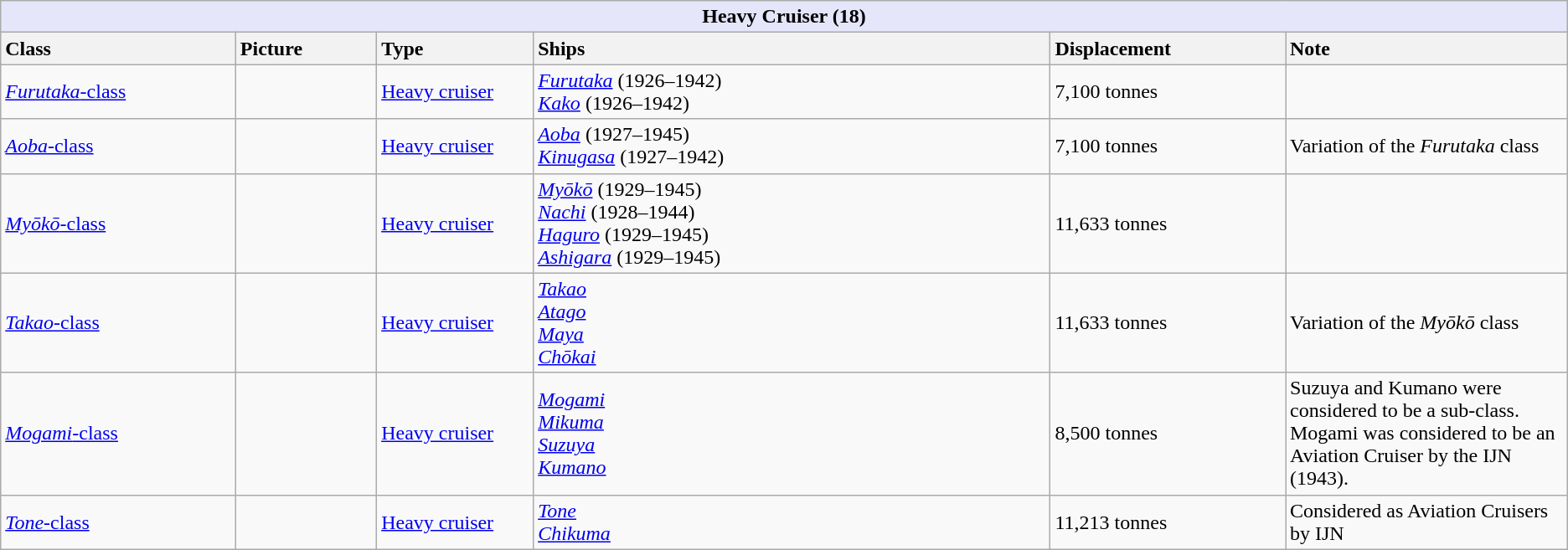<table class="wikitable ">
<tr>
<th colspan="6" style="background: lavender;">Heavy Cruiser (18)</th>
</tr>
<tr>
<th style="text-align:left; width:15%;">Class</th>
<th style="text-align:left; width:9%;">Picture</th>
<th style="text-align:left; width:10%;">Type</th>
<th style="text-align:left; width:33%;">Ships</th>
<th style="text-align:left; width:15%;">Displacement</th>
<th style="text-align:left; width:20%;">Note</th>
</tr>
<tr>
<td><a href='#'><em>Furutaka</em>-class</a></td>
<td></td>
<td><a href='#'>Heavy cruiser</a></td>
<td><a href='#'><em>Furutaka</em></a> (1926–1942)<br><a href='#'><em>Kako</em></a> (1926–1942)</td>
<td>7,100 tonnes</td>
<td></td>
</tr>
<tr>
<td><a href='#'><em>Aoba</em>-class</a></td>
<td></td>
<td><a href='#'>Heavy cruiser</a></td>
<td><a href='#'><em>Aoba</em></a> (1927–1945)<br><a href='#'><em>Kinugasa</em></a> (1927–1942)</td>
<td>7,100 tonnes</td>
<td>Variation of the <em>Furutaka</em> class</td>
</tr>
<tr>
<td><a href='#'><em>Myōkō</em>-class</a></td>
<td></td>
<td><a href='#'>Heavy cruiser</a></td>
<td><a href='#'><em>Myōkō</em></a> (1929–1945)<br><a href='#'><em>Nachi</em></a> (1928–1944)<br><a href='#'><em>Haguro</em></a> (1929–1945)<br><a href='#'><em>Ashigara</em></a> (1929–1945)</td>
<td>11,633 tonnes</td>
<td></td>
</tr>
<tr>
<td><a href='#'><em>Takao</em>-class</a></td>
<td></td>
<td><a href='#'>Heavy cruiser</a></td>
<td><a href='#'><em>Takao</em></a><br><a href='#'><em>Atago</em></a><br><a href='#'><em>Maya</em></a><br><a href='#'><em>Chōkai</em></a></td>
<td>11,633 tonnes</td>
<td>Variation of the <em>Myōkō</em> class</td>
</tr>
<tr>
<td><a href='#'><em>Mogami</em>-class</a></td>
<td></td>
<td><a href='#'>Heavy cruiser</a></td>
<td><a href='#'><em>Mogami</em></a><br><a href='#'><em>Mikuma</em></a><br><a href='#'><em>Suzuya</em></a><br><a href='#'><em>Kumano</em></a></td>
<td>8,500 tonnes</td>
<td>Suzuya and Kumano were considered to be a sub-class.<br> Mogami was considered to be an Aviation Cruiser by the IJN (1943).</td>
</tr>
<tr>
<td><a href='#'><em>Tone</em>-class</a></td>
<td></td>
<td><a href='#'>Heavy cruiser</a></td>
<td><a href='#'><em>Tone</em></a><br><a href='#'><em>Chikuma</em></a></td>
<td>11,213 tonnes</td>
<td>Considered as Aviation Cruisers by IJN</td>
</tr>
</table>
